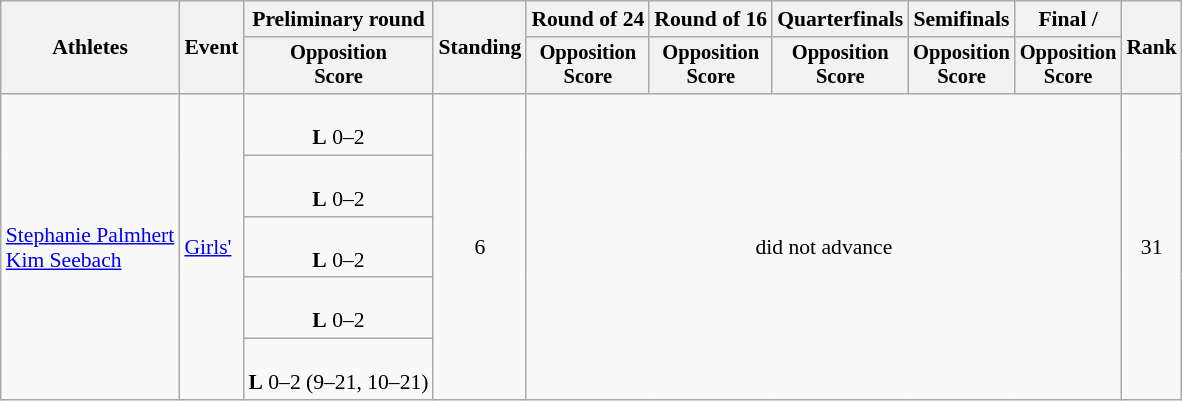<table class=wikitable style="font-size:90%">
<tr>
<th rowspan="2">Athletes</th>
<th rowspan="2">Event</th>
<th>Preliminary round</th>
<th rowspan="2">Standing</th>
<th>Round of 24</th>
<th>Round of 16</th>
<th>Quarterfinals</th>
<th>Semifinals</th>
<th>Final / </th>
<th rowspan=2>Rank</th>
</tr>
<tr style="font-size:95%">
<th>Opposition<br>Score</th>
<th>Opposition<br>Score</th>
<th>Opposition<br>Score</th>
<th>Opposition<br>Score</th>
<th>Opposition<br>Score</th>
<th>Opposition<br>Score</th>
</tr>
<tr align=center>
<td align=left rowspan=5><a href='#'>Stephanie Palmhert</a><br><a href='#'>Kim Seebach</a></td>
<td align=left rowspan=5><a href='#'>Girls'</a></td>
<td><br><strong>L</strong> 0–2</td>
<td rowspan=5>6</td>
<td rowspan=5 colspan=5>did not advance</td>
<td rowspan=5>31</td>
</tr>
<tr align=center>
<td><br><strong>L</strong> 0–2</td>
</tr>
<tr align=center>
<td><br><strong>L</strong> 0–2</td>
</tr>
<tr align=center>
<td><br><strong>L</strong> 0–2</td>
</tr>
<tr align=center>
<td><br><strong>L</strong> 0–2 (9–21, 10–21)</td>
</tr>
</table>
